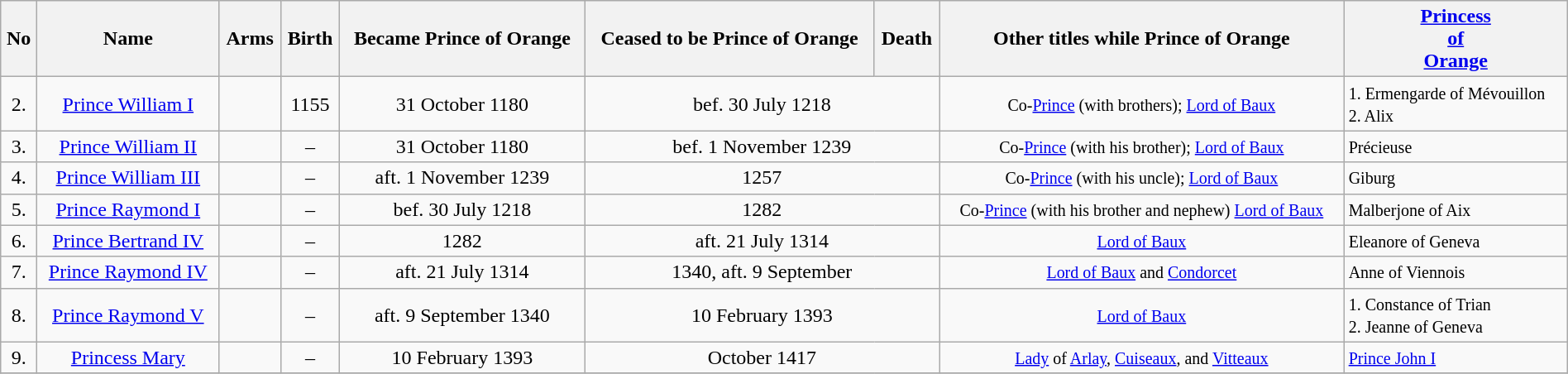<table width=100% class="wikitable">
<tr>
<th>No</th>
<th>Name</th>
<th>Arms</th>
<th>Birth</th>
<th>Became Prince of Orange</th>
<th>Ceased to be Prince of Orange</th>
<th>Death</th>
<th>Other titles while Prince of Orange</th>
<th><a href='#'>Princess<br>of<br>Orange</a></th>
</tr>
<tr>
<td align="center">2.</td>
<td align="center"><a href='#'>Prince William I</a></td>
<td align="center"></td>
<td align="center">1155</td>
<td align="center">31 October 1180</td>
<td align="center" colspan="2">bef. 30 July 1218</td>
<td align="center"><small>Co-<a href='#'>Prince</a> (with brothers); <a href='#'>Lord of Baux</a></small></td>
<td><small>1. Ermengarde of Mévouillon</small><br><small>2. Alix</small></td>
</tr>
<tr>
<td align="center">3.</td>
<td align="center"><a href='#'>Prince William II</a></td>
<td align="center"></td>
<td align="center">–</td>
<td align="center">31 October 1180</td>
<td align="center" colspan="2">bef. 1 November 1239</td>
<td align="center"><small>Co-<a href='#'>Prince</a> (with his brother); <a href='#'>Lord of Baux</a></small></td>
<td><small>Précieuse</small></td>
</tr>
<tr>
<td align="center">4.</td>
<td align="center"><a href='#'>Prince William III</a></td>
<td align="center"></td>
<td align="center">–</td>
<td align="center">aft. 1 November 1239</td>
<td align="center" colspan="2">1257</td>
<td align="center"><small>Co-<a href='#'>Prince</a> (with his uncle); <a href='#'>Lord of Baux</a></small></td>
<td><small>Giburg</small></td>
</tr>
<tr>
<td align="center">5.</td>
<td align="center"><a href='#'>Prince Raymond I</a></td>
<td align="center"></td>
<td align="center">–</td>
<td align="center">bef. 30 July 1218</td>
<td align="center" colspan="2">1282</td>
<td align="center"><small>Co-<a href='#'>Prince</a> (with his brother and nephew) <a href='#'>Lord of Baux</a></small></td>
<td><small>Malberjone of Aix</small></td>
</tr>
<tr>
<td align="center">6.</td>
<td align="center"><a href='#'>Prince Bertrand IV</a></td>
<td align="center"></td>
<td align="center">–</td>
<td align="center">1282</td>
<td align="center" colspan="2">aft. 21 July 1314</td>
<td align="center"><small><a href='#'>Lord of Baux</a></small></td>
<td><small>Eleanore of Geneva</small></td>
</tr>
<tr>
<td align="center">7.</td>
<td align="center"><a href='#'>Prince Raymond IV</a></td>
<td align="center"></td>
<td align="center">–</td>
<td align="center">aft. 21 July 1314</td>
<td align="center" colspan="2">1340, aft. 9 September</td>
<td align="center"><small><a href='#'>Lord of Baux</a> and <a href='#'>Condorcet</a></small></td>
<td><small>Anne of Viennois</small></td>
</tr>
<tr>
<td align="center">8.</td>
<td align="center"><a href='#'>Prince Raymond V</a></td>
<td align="center"></td>
<td align="center">–</td>
<td align="center">aft. 9 September 1340</td>
<td align="center" colspan="2">10 February 1393</td>
<td align="center"><small><a href='#'>Lord of Baux</a></small></td>
<td><small>1. Constance of Trian</small><br><small>2. Jeanne of Geneva</small></td>
</tr>
<tr>
<td align="center">9.</td>
<td align="center"><a href='#'>Princess Mary</a></td>
<td align="center"></td>
<td align="center">–</td>
<td align="center">10 February 1393</td>
<td align="center" colspan="2">October 1417</td>
<td align="center"><small><a href='#'>Lady</a> of <a href='#'>Arlay</a>, <a href='#'>Cuiseaux</a>, and <a href='#'>Vitteaux</a></small></td>
<td><small><a href='#'>Prince John I</a></small></td>
</tr>
<tr>
</tr>
</table>
